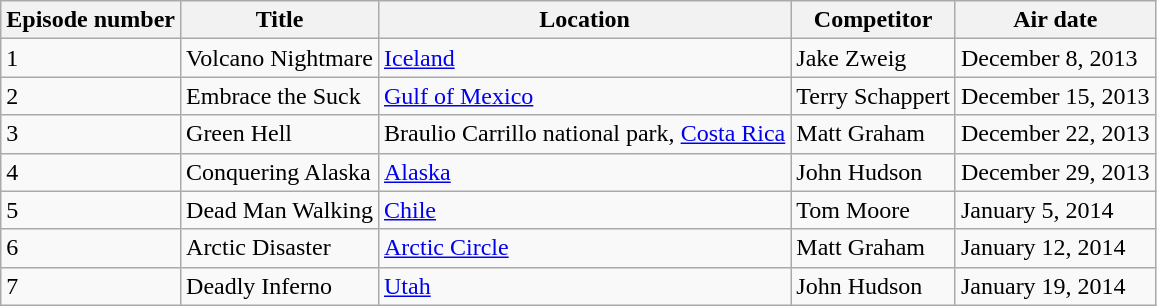<table class="wikitable">
<tr>
<th>Episode number</th>
<th>Title</th>
<th>Location</th>
<th>Competitor</th>
<th>Air date</th>
</tr>
<tr>
<td>1</td>
<td>Volcano Nightmare</td>
<td><a href='#'>Iceland</a></td>
<td>Jake Zweig</td>
<td>December 8, 2013</td>
</tr>
<tr>
<td>2</td>
<td>Embrace the Suck</td>
<td><a href='#'>Gulf of Mexico</a></td>
<td>Terry Schappert</td>
<td>December 15, 2013</td>
</tr>
<tr>
<td>3</td>
<td>Green Hell</td>
<td>Braulio Carrillo national park, <a href='#'>Costa Rica</a></td>
<td>Matt Graham</td>
<td>December 22, 2013</td>
</tr>
<tr>
<td>4</td>
<td>Conquering Alaska</td>
<td><a href='#'>Alaska</a></td>
<td>John Hudson</td>
<td>December 29, 2013</td>
</tr>
<tr>
<td>5</td>
<td>Dead Man Walking</td>
<td><a href='#'>Chile</a></td>
<td>Tom Moore</td>
<td>January 5, 2014</td>
</tr>
<tr>
<td>6</td>
<td>Arctic Disaster</td>
<td><a href='#'>Arctic Circle</a></td>
<td>Matt Graham</td>
<td>January 12, 2014</td>
</tr>
<tr>
<td>7</td>
<td>Deadly Inferno</td>
<td><a href='#'>Utah</a></td>
<td>John Hudson</td>
<td>January 19, 2014</td>
</tr>
</table>
